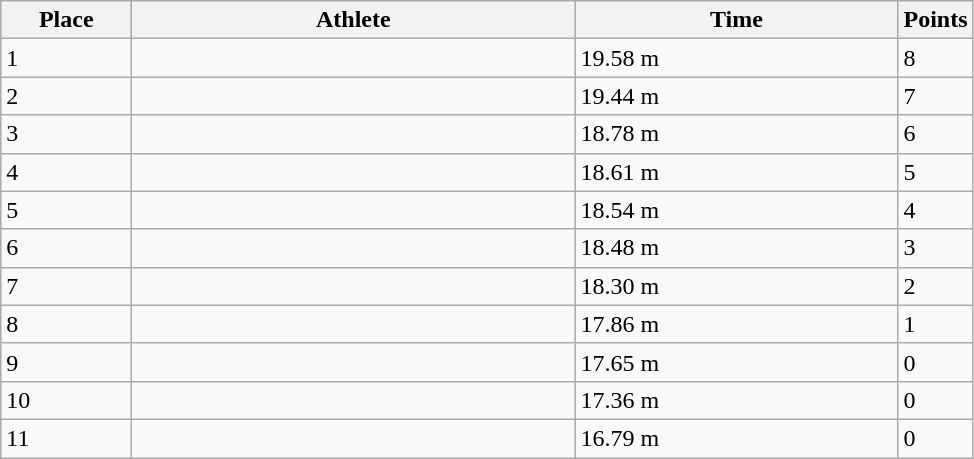<table class=wikitable>
<tr>
<th style="width:5em">Place</th>
<th style="width:18em">Athlete</th>
<th style="width:13em">Time</th>
<th>Points</th>
</tr>
<tr>
<td>1</td>
<td></td>
<td>19.58 m</td>
<td>8</td>
</tr>
<tr>
<td>2</td>
<td></td>
<td>19.44 m</td>
<td>7</td>
</tr>
<tr>
<td>3</td>
<td></td>
<td>18.78 m</td>
<td>6</td>
</tr>
<tr>
<td>4</td>
<td></td>
<td>18.61 m</td>
<td>5</td>
</tr>
<tr>
<td>5</td>
<td></td>
<td>18.54 m</td>
<td>4</td>
</tr>
<tr>
<td>6</td>
<td></td>
<td>18.48 m</td>
<td>3</td>
</tr>
<tr>
<td>7</td>
<td></td>
<td>18.30 m</td>
<td>2</td>
</tr>
<tr>
<td>8</td>
<td></td>
<td>17.86 m</td>
<td>1</td>
</tr>
<tr>
<td>9</td>
<td></td>
<td>17.65 m</td>
<td>0</td>
</tr>
<tr>
<td>10</td>
<td></td>
<td>17.36 m</td>
<td>0</td>
</tr>
<tr>
<td>11</td>
<td></td>
<td>16.79 m</td>
<td>0</td>
</tr>
</table>
